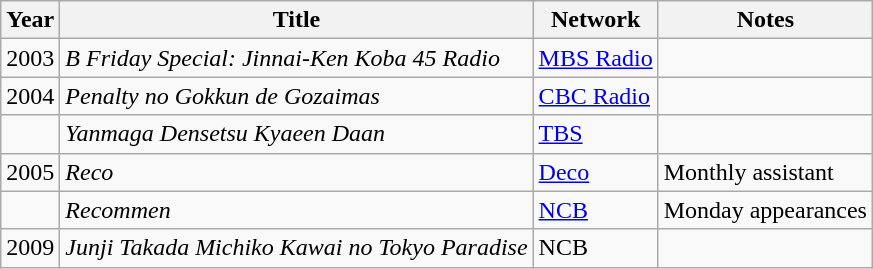<table class="wikitable">
<tr>
<th>Year</th>
<th>Title</th>
<th>Network</th>
<th>Notes</th>
</tr>
<tr>
<td>2003</td>
<td><em>B Friday Special: Jinnai-Ken Koba 45 Radio</em></td>
<td><a href='#'>MBS Radio</a></td>
<td></td>
</tr>
<tr>
<td>2004</td>
<td><em>Penalty no Gokkun de Gozaimas</em></td>
<td><a href='#'>CBC Radio</a></td>
<td></td>
</tr>
<tr>
<td></td>
<td><em>Yanmaga Densetsu Kyaeen Daan</em></td>
<td><a href='#'>TBS</a></td>
<td></td>
</tr>
<tr>
<td>2005</td>
<td><em>Reco</em></td>
<td><a href='#'>Deco</a></td>
<td>Monthly assistant</td>
</tr>
<tr>
<td></td>
<td><em>Recommen</em></td>
<td><a href='#'>NCB</a></td>
<td>Monday appearances</td>
</tr>
<tr>
<td>2009</td>
<td><em>Junji Takada Michiko Kawai no Tokyo Paradise</em></td>
<td>NCB</td>
<td></td>
</tr>
</table>
